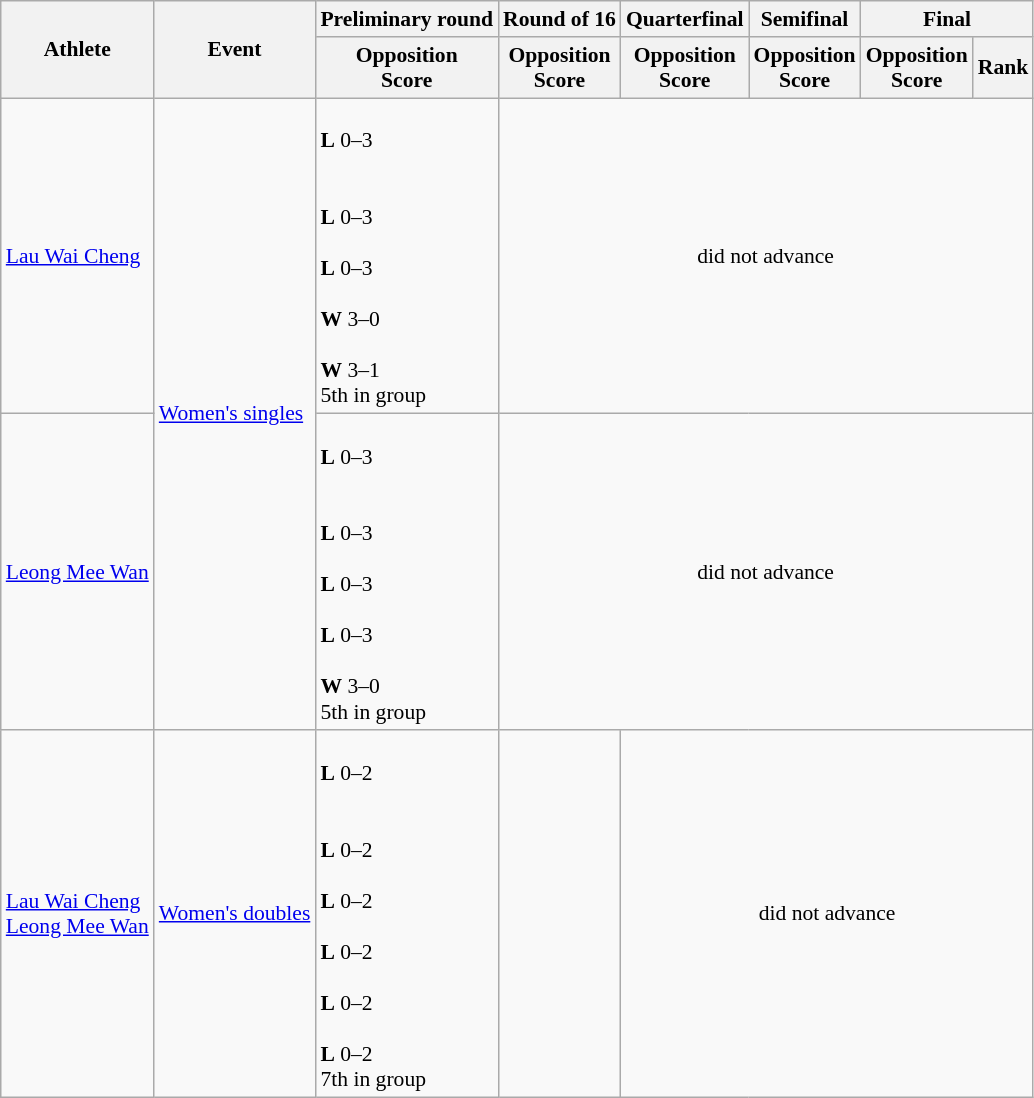<table class=wikitable style="font-size:90%">
<tr>
<th rowspan=2>Athlete</th>
<th rowspan=2>Event</th>
<th>Preliminary round</th>
<th>Round of 16</th>
<th>Quarterfinal</th>
<th>Semifinal</th>
<th colspan=2>Final</th>
</tr>
<tr>
<th>Opposition<br>Score</th>
<th>Opposition<br>Score</th>
<th>Opposition<br>Score</th>
<th>Opposition<br>Score</th>
<th>Opposition<br>Score</th>
<th>Rank</th>
</tr>
<tr>
<td><a href='#'>Lau Wai Cheng</a></td>
<td rowspan=2><a href='#'>Women's singles</a></td>
<td><br><strong>L</strong> 0–3<br><br><br><strong>L</strong> 0–3<br>
<br><strong>L</strong> 0–3<br>
<br><strong>W</strong> 3–0<br>
<br><strong>W</strong> 3–1<br>5th in group</td>
<td align=center colspan=5>did not advance</td>
</tr>
<tr>
<td><a href='#'>Leong Mee Wan</a></td>
<td><br><strong>L</strong> 0–3<br><br><br><strong>L</strong> 0–3<br>
<br><strong>L</strong> 0–3<br>
<br><strong>L</strong> 0–3<br>
<br><strong>W</strong> 3–0<br>5th in group</td>
<td align=center colspan=5>did not advance</td>
</tr>
<tr>
<td><a href='#'>Lau Wai Cheng</a><br><a href='#'>Leong Mee Wan</a></td>
<td><a href='#'>Women's doubles</a></td>
<td><br><strong>L</strong> 0–2<br><br><br><strong>L</strong> 0–2<br>
<br><strong>L</strong> 0–2<br>
<br><strong>L</strong> 0–2<br>
<br><strong>L</strong> 0–2<br>
<br><strong>L</strong> 0–2<br>
7th in group</td>
<td></td>
<td align=center colspan=4>did not advance</td>
</tr>
</table>
